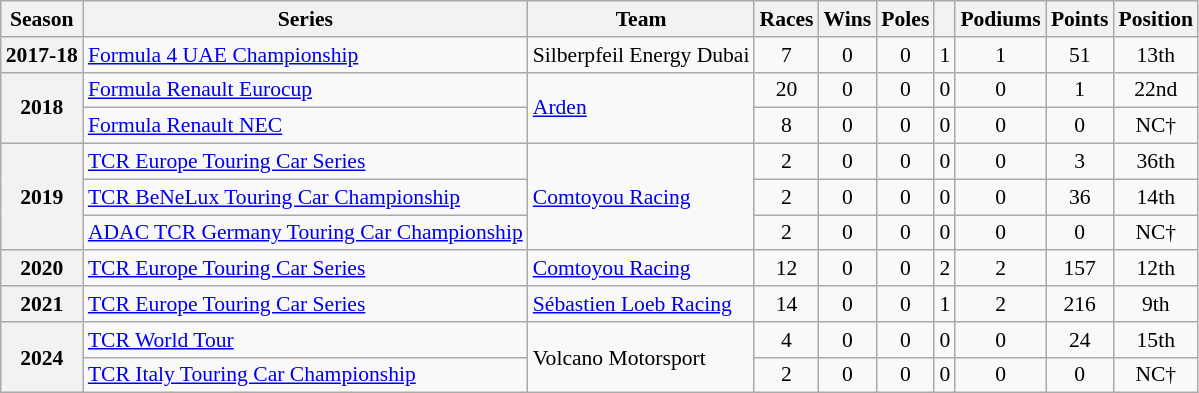<table class="wikitable" style="font-size: 90%; text-align:center">
<tr>
<th>Season</th>
<th>Series</th>
<th>Team</th>
<th>Races</th>
<th>Wins</th>
<th>Poles</th>
<th></th>
<th>Podiums</th>
<th>Points</th>
<th>Position</th>
</tr>
<tr>
<th>2017-18</th>
<td align=left><a href='#'>Formula 4 UAE Championship</a></td>
<td align=left>Silberpfeil Energy Dubai</td>
<td>7</td>
<td>0</td>
<td>0</td>
<td>1</td>
<td>1</td>
<td>51</td>
<td>13th</td>
</tr>
<tr>
<th rowspan=2>2018</th>
<td align=left><a href='#'>Formula Renault Eurocup</a></td>
<td align=left rowspan=2><a href='#'>Arden</a></td>
<td>20</td>
<td>0</td>
<td>0</td>
<td>0</td>
<td>0</td>
<td>1</td>
<td>22nd</td>
</tr>
<tr>
<td align=left><a href='#'>Formula Renault NEC</a></td>
<td>8</td>
<td>0</td>
<td>0</td>
<td>0</td>
<td>0</td>
<td>0</td>
<td>NC†</td>
</tr>
<tr>
<th rowspan=3>2019</th>
<td align=left><a href='#'>TCR Europe Touring Car Series</a></td>
<td align=left rowspan=3><a href='#'>Comtoyou Racing</a></td>
<td>2</td>
<td>0</td>
<td>0</td>
<td>0</td>
<td>0</td>
<td>3</td>
<td>36th</td>
</tr>
<tr>
<td align=left><a href='#'>TCR BeNeLux Touring Car Championship</a></td>
<td>2</td>
<td>0</td>
<td>0</td>
<td>0</td>
<td>0</td>
<td>36</td>
<td>14th</td>
</tr>
<tr>
<td align=left><a href='#'>ADAC TCR Germany Touring Car Championship</a></td>
<td>2</td>
<td>0</td>
<td>0</td>
<td>0</td>
<td>0</td>
<td>0</td>
<td>NC†</td>
</tr>
<tr>
<th>2020</th>
<td align=left><a href='#'>TCR Europe Touring Car Series</a></td>
<td align=left><a href='#'>Comtoyou Racing</a></td>
<td>12</td>
<td>0</td>
<td>0</td>
<td>2</td>
<td>2</td>
<td>157</td>
<td>12th</td>
</tr>
<tr>
<th>2021</th>
<td align=left><a href='#'>TCR Europe Touring Car Series</a></td>
<td align=left><a href='#'>Sébastien Loeb Racing</a></td>
<td>14</td>
<td>0</td>
<td>0</td>
<td>1</td>
<td>2</td>
<td>216</td>
<td>9th</td>
</tr>
<tr>
<th rowspan="2">2024</th>
<td align=left><a href='#'>TCR World Tour</a></td>
<td rowspan="2" align="left">Volcano Motorsport</td>
<td>4</td>
<td>0</td>
<td>0</td>
<td>0</td>
<td>0</td>
<td>24</td>
<td>15th</td>
</tr>
<tr>
<td align=left><a href='#'>TCR Italy Touring Car Championship</a></td>
<td>2</td>
<td>0</td>
<td>0</td>
<td>0</td>
<td>0</td>
<td>0</td>
<td>NC†</td>
</tr>
</table>
